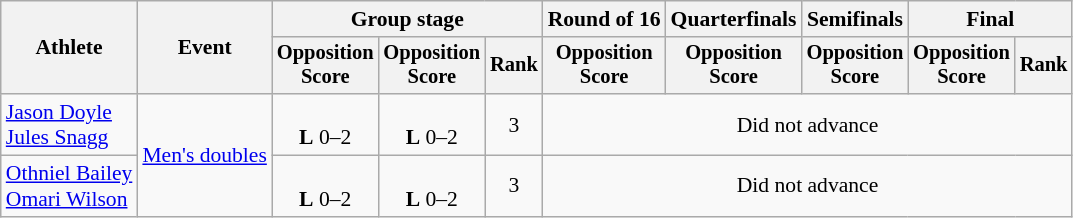<table class=wikitable style="font-size:90%">
<tr>
<th rowspan=2>Athlete</th>
<th rowspan=2>Event</th>
<th colspan=3>Group stage</th>
<th>Round of 16</th>
<th>Quarterfinals</th>
<th>Semifinals</th>
<th colspan=2>Final</th>
</tr>
<tr style="font-size:95%">
<th>Opposition<br>Score</th>
<th>Opposition<br>Score</th>
<th>Rank</th>
<th>Opposition<br>Score</th>
<th>Opposition<br>Score</th>
<th>Opposition<br>Score</th>
<th>Opposition<br>Score</th>
<th>Rank</th>
</tr>
<tr align=center>
<td align=left><a href='#'>Jason Doyle</a><br><a href='#'>Jules Snagg</a></td>
<td align=left rowspan=2><a href='#'>Men's doubles</a></td>
<td><br><strong>L</strong> 0–2</td>
<td><br><strong>L</strong> 0–2</td>
<td>3</td>
<td colspan=5>Did not advance</td>
</tr>
<tr align=center>
<td align=left><a href='#'>Othniel Bailey</a><br><a href='#'>Omari Wilson</a></td>
<td><br><strong>L</strong> 0–2</td>
<td><br><strong>L</strong> 0–2</td>
<td>3</td>
<td colspan=5>Did not advance</td>
</tr>
</table>
